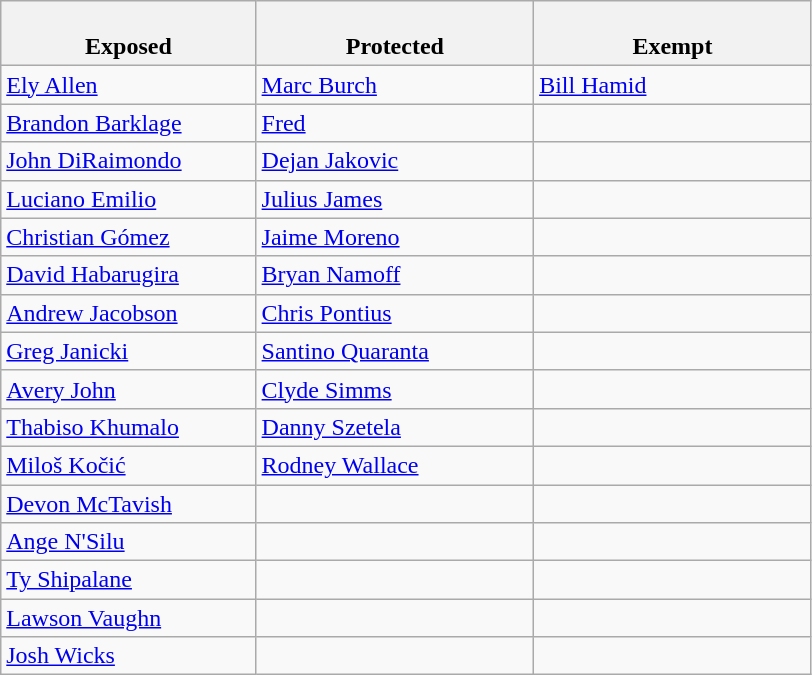<table class="wikitable">
<tr>
<th style="width:23%"><br>Exposed</th>
<th style="width:25%"><br>Protected</th>
<th style="width:25%"><br>Exempt</th>
</tr>
<tr>
<td><a href='#'>Ely Allen</a></td>
<td><a href='#'>Marc Burch</a></td>
<td><a href='#'>Bill Hamid</a></td>
</tr>
<tr>
<td><a href='#'>Brandon Barklage</a></td>
<td><a href='#'>Fred</a></td>
<td></td>
</tr>
<tr>
<td><a href='#'>John DiRaimondo</a></td>
<td><a href='#'>Dejan Jakovic</a></td>
<td></td>
</tr>
<tr>
<td><a href='#'>Luciano Emilio</a></td>
<td><a href='#'>Julius James</a></td>
<td></td>
</tr>
<tr>
<td><a href='#'>Christian Gómez</a></td>
<td><a href='#'>Jaime Moreno</a></td>
<td></td>
</tr>
<tr>
<td><a href='#'>David Habarugira</a></td>
<td><a href='#'>Bryan Namoff</a></td>
<td></td>
</tr>
<tr>
<td><a href='#'>Andrew Jacobson</a></td>
<td><a href='#'>Chris Pontius</a></td>
<td></td>
</tr>
<tr>
<td><a href='#'>Greg Janicki</a></td>
<td><a href='#'>Santino Quaranta</a></td>
<td></td>
</tr>
<tr>
<td><a href='#'>Avery John</a></td>
<td><a href='#'>Clyde Simms</a></td>
<td></td>
</tr>
<tr>
<td><a href='#'>Thabiso Khumalo</a></td>
<td><a href='#'>Danny Szetela</a></td>
<td></td>
</tr>
<tr>
<td><a href='#'>Miloš Kočić</a></td>
<td><a href='#'>Rodney Wallace</a></td>
<td></td>
</tr>
<tr>
<td><a href='#'>Devon McTavish</a></td>
<td></td>
<td></td>
</tr>
<tr>
<td><a href='#'>Ange N'Silu</a></td>
<td></td>
<td></td>
</tr>
<tr>
<td><a href='#'>Ty Shipalane</a></td>
<td></td>
<td></td>
</tr>
<tr>
<td><a href='#'>Lawson Vaughn</a></td>
<td></td>
<td></td>
</tr>
<tr>
<td><a href='#'>Josh Wicks</a></td>
<td></td>
<td></td>
</tr>
</table>
